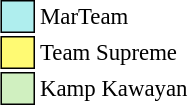<table class="toccolours" style="font-size: 95%; white-space: nowrap; margin-right: auto; margin-left: auto">
<tr>
<td style="background:#afeeee; border:1px solid black">     </td>
<td>MarTeam</td>
</tr>
<tr>
<td style="background:#fffa73; border:1px solid black">     </td>
<td>Team Supreme</td>
</tr>
<tr>
<td style="background:#d0f0c0; border:1px solid black">     </td>
<td>Kamp Kawayan</td>
</tr>
</table>
